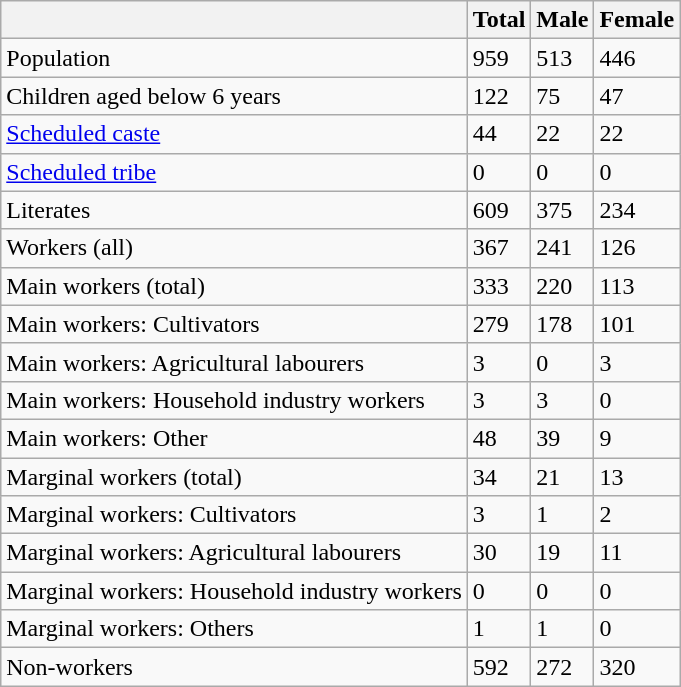<table class="wikitable sortable">
<tr>
<th></th>
<th>Total</th>
<th>Male</th>
<th>Female</th>
</tr>
<tr>
<td>Population</td>
<td>959</td>
<td>513</td>
<td>446</td>
</tr>
<tr>
<td>Children aged below 6 years</td>
<td>122</td>
<td>75</td>
<td>47</td>
</tr>
<tr>
<td><a href='#'>Scheduled caste</a></td>
<td>44</td>
<td>22</td>
<td>22</td>
</tr>
<tr>
<td><a href='#'>Scheduled tribe</a></td>
<td>0</td>
<td>0</td>
<td>0</td>
</tr>
<tr>
<td>Literates</td>
<td>609</td>
<td>375</td>
<td>234</td>
</tr>
<tr>
<td>Workers (all)</td>
<td>367</td>
<td>241</td>
<td>126</td>
</tr>
<tr>
<td>Main workers (total)</td>
<td>333</td>
<td>220</td>
<td>113</td>
</tr>
<tr>
<td>Main workers: Cultivators</td>
<td>279</td>
<td>178</td>
<td>101</td>
</tr>
<tr>
<td>Main workers: Agricultural labourers</td>
<td>3</td>
<td>0</td>
<td>3</td>
</tr>
<tr>
<td>Main workers: Household industry workers</td>
<td>3</td>
<td>3</td>
<td>0</td>
</tr>
<tr>
<td>Main workers: Other</td>
<td>48</td>
<td>39</td>
<td>9</td>
</tr>
<tr>
<td>Marginal workers (total)</td>
<td>34</td>
<td>21</td>
<td>13</td>
</tr>
<tr>
<td>Marginal workers: Cultivators</td>
<td>3</td>
<td>1</td>
<td>2</td>
</tr>
<tr>
<td>Marginal workers: Agricultural labourers</td>
<td>30</td>
<td>19</td>
<td>11</td>
</tr>
<tr>
<td>Marginal workers: Household industry workers</td>
<td>0</td>
<td>0</td>
<td>0</td>
</tr>
<tr>
<td>Marginal workers: Others</td>
<td>1</td>
<td>1</td>
<td>0</td>
</tr>
<tr>
<td>Non-workers</td>
<td>592</td>
<td>272</td>
<td>320</td>
</tr>
</table>
